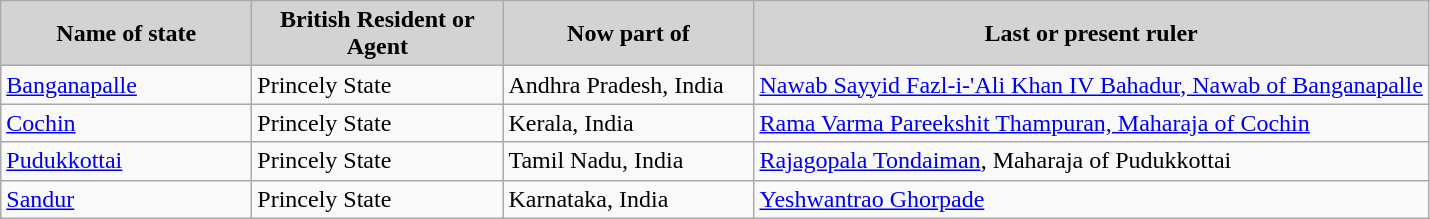<table class="wikitable">
<tr>
<th style="width: 160px; background-color: lightgrey;">Name of state</th>
<th style="width: 160px; background-color: lightgrey;">British Resident or Agent</th>
<th style="width: 160px; background-color: lightgrey;">Now part of</th>
<th style="background-color: lightgrey;">Last or present ruler</th>
</tr>
<tr>
<td> <a href='#'>Banganapalle</a></td>
<td>Princely State</td>
<td>Andhra Pradesh, India</td>
<td><a href='#'>Nawab Sayyid Fazl-i-'Ali Khan IV Bahadur, Nawab of Banganapalle</a></td>
</tr>
<tr>
<td> <a href='#'>Cochin</a></td>
<td>Princely State</td>
<td>Kerala, India</td>
<td><a href='#'>Rama Varma Pareekshit Thampuran, Maharaja of Cochin</a></td>
</tr>
<tr>
<td> <a href='#'>Pudukkottai</a></td>
<td>Princely State</td>
<td>Tamil Nadu, India</td>
<td><a href='#'>Rajagopala Tondaiman</a>, Maharaja of Pudukkottai</td>
</tr>
<tr>
<td> <a href='#'>Sandur</a></td>
<td>Princely State</td>
<td>Karnataka, India</td>
<td><a href='#'>Yeshwantrao Ghorpade</a></td>
</tr>
</table>
